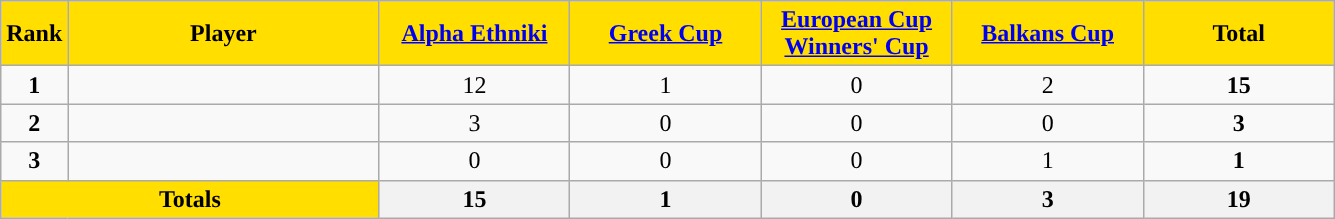<table class="wikitable sortable" style="text-align:center">
<tr>
<th style="background:#FFDE00">Rank</th>
<th width=200 style="background:#FFDE00">Player</th>
<th width=120 style="background:#FFDE00"><a href='#'>Alpha Ethniki</a></th>
<th width=120 style="background:#FFDE00"><a href='#'>Greek Cup</a></th>
<th width=120 style="background:#FFDE00"><a href='#'>European Cup Winners' Cup</a></th>
<th width=120 style="background:#FFDE00"><a href='#'>Balkans Cup</a></th>
<th width=120 style="background:#FFDE00">Total</th>
</tr>
<tr>
<td><strong>1</strong></td>
<td align=left></td>
<td>12</td>
<td>1</td>
<td>0</td>
<td>2</td>
<td><strong>15</strong></td>
</tr>
<tr>
<td><strong>2</strong></td>
<td align=left></td>
<td>3</td>
<td>0</td>
<td>0</td>
<td>0</td>
<td><strong>3</strong></td>
</tr>
<tr>
<td><strong>3</strong></td>
<td align=left></td>
<td>0</td>
<td>0</td>
<td>0</td>
<td>1</td>
<td><strong>1</strong></td>
</tr>
<tr class="sortbottom">
<th colspan=2 style="background:#FFDE00"><strong>Totals</strong></th>
<th><strong>15</strong></th>
<th><strong> 1</strong></th>
<th><strong> 0</strong></th>
<th><strong> 3</strong></th>
<th><strong>19</strong></th>
</tr>
</table>
